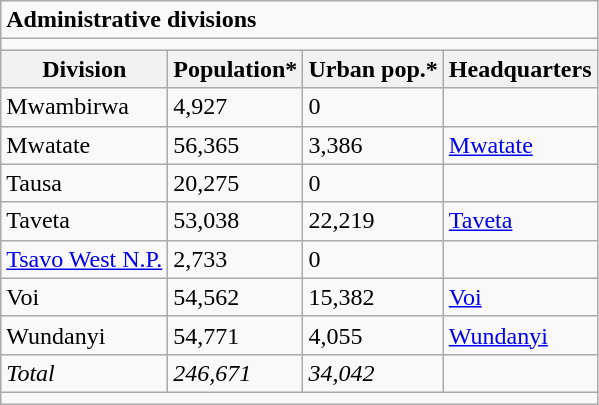<table class="wikitable">
<tr>
<td colspan="4"><strong>Administrative divisions</strong></td>
</tr>
<tr>
<td colspan="4"></td>
</tr>
<tr>
<th>Division</th>
<th>Population*</th>
<th>Urban pop.*</th>
<th>Headquarters</th>
</tr>
<tr>
<td>Mwambirwa</td>
<td>4,927</td>
<td>0</td>
<td></td>
</tr>
<tr>
<td>Mwatate</td>
<td>56,365</td>
<td>3,386</td>
<td><a href='#'>Mwatate</a></td>
</tr>
<tr>
<td>Tausa</td>
<td>20,275</td>
<td>0</td>
<td></td>
</tr>
<tr>
<td>Taveta</td>
<td>53,038</td>
<td>22,219</td>
<td><a href='#'>Taveta</a></td>
</tr>
<tr>
<td><a href='#'>Tsavo West N.P.</a></td>
<td>2,733</td>
<td>0</td>
<td></td>
</tr>
<tr>
<td>Voi</td>
<td>54,562</td>
<td>15,382</td>
<td><a href='#'>Voi</a></td>
</tr>
<tr>
<td>Wundanyi</td>
<td>54,771</td>
<td>4,055</td>
<td><a href='#'>Wundanyi</a></td>
</tr>
<tr>
<td><em>Total</em></td>
<td><em>246,671</em></td>
<td><em>34,042</em></td>
<td></td>
</tr>
<tr>
<td colspan="4"></td>
</tr>
</table>
